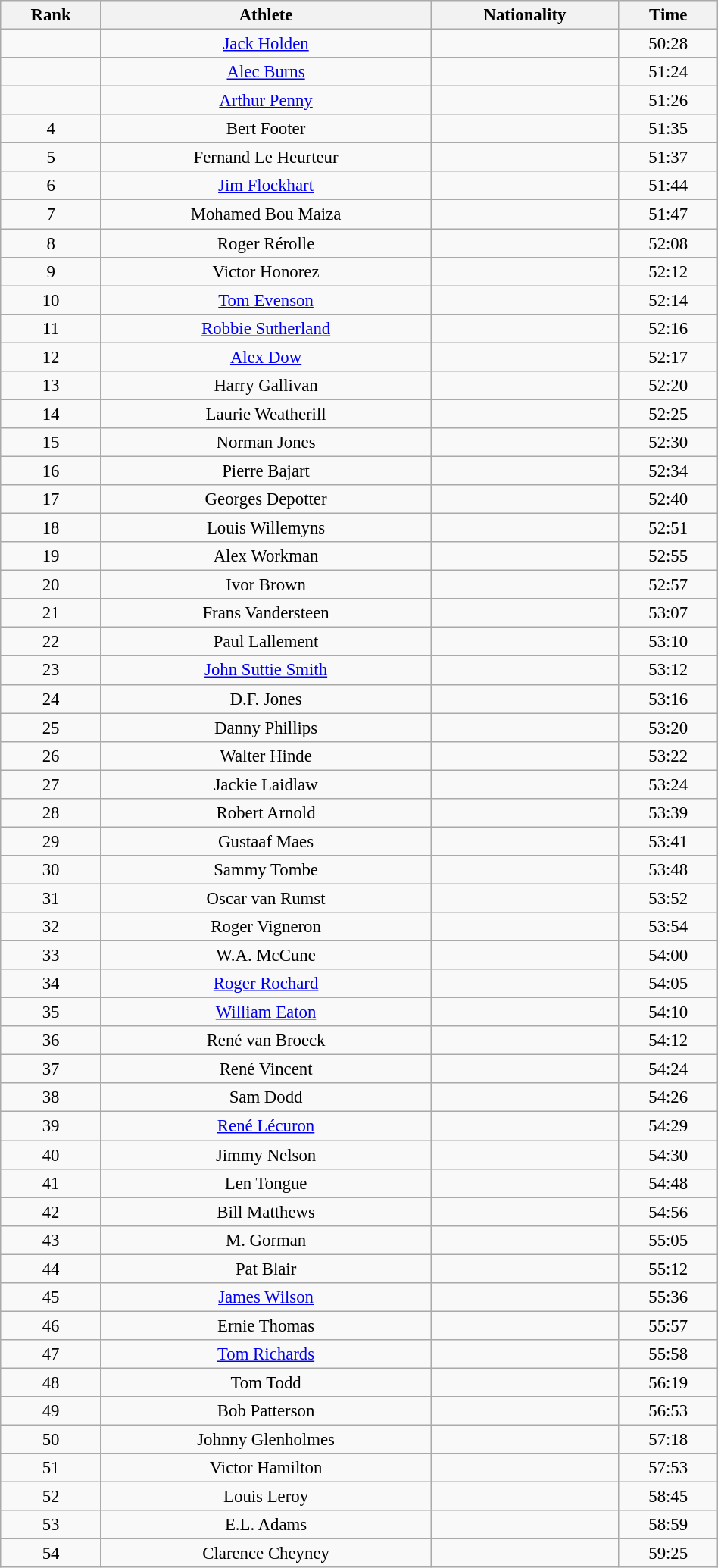<table class="wikitable sortable" style=" text-align:center; font-size:95%;" width="50%">
<tr>
<th>Rank</th>
<th>Athlete</th>
<th>Nationality</th>
<th>Time</th>
</tr>
<tr>
<td align=center></td>
<td><a href='#'>Jack Holden</a></td>
<td></td>
<td>50:28</td>
</tr>
<tr>
<td align=center></td>
<td><a href='#'>Alec Burns</a></td>
<td></td>
<td>51:24</td>
</tr>
<tr>
<td align=center></td>
<td><a href='#'>Arthur Penny</a></td>
<td></td>
<td>51:26</td>
</tr>
<tr>
<td align=center>4</td>
<td>Bert Footer</td>
<td></td>
<td>51:35</td>
</tr>
<tr>
<td align=center>5</td>
<td>Fernand Le Heurteur</td>
<td></td>
<td>51:37</td>
</tr>
<tr>
<td align=center>6</td>
<td><a href='#'>Jim Flockhart</a></td>
<td></td>
<td>51:44</td>
</tr>
<tr>
<td align=center>7</td>
<td>Mohamed Bou Maiza</td>
<td></td>
<td>51:47</td>
</tr>
<tr>
<td align=center>8</td>
<td>Roger Rérolle</td>
<td></td>
<td>52:08</td>
</tr>
<tr>
<td align=center>9</td>
<td>Victor Honorez</td>
<td></td>
<td>52:12</td>
</tr>
<tr>
<td align=center>10</td>
<td><a href='#'>Tom Evenson</a></td>
<td></td>
<td>52:14</td>
</tr>
<tr>
<td align=center>11</td>
<td><a href='#'>Robbie Sutherland</a></td>
<td></td>
<td>52:16</td>
</tr>
<tr>
<td align=center>12</td>
<td><a href='#'>Alex Dow</a></td>
<td></td>
<td>52:17</td>
</tr>
<tr>
<td align=center>13</td>
<td>Harry Gallivan</td>
<td></td>
<td>52:20</td>
</tr>
<tr>
<td align=center>14</td>
<td>Laurie Weatherill</td>
<td></td>
<td>52:25</td>
</tr>
<tr>
<td align=center>15</td>
<td>Norman Jones</td>
<td></td>
<td>52:30</td>
</tr>
<tr>
<td align=center>16</td>
<td>Pierre Bajart</td>
<td></td>
<td>52:34</td>
</tr>
<tr>
<td align=center>17</td>
<td>Georges Depotter</td>
<td></td>
<td>52:40</td>
</tr>
<tr>
<td align=center>18</td>
<td>Louis Willemyns</td>
<td></td>
<td>52:51</td>
</tr>
<tr>
<td align=center>19</td>
<td>Alex Workman</td>
<td></td>
<td>52:55</td>
</tr>
<tr>
<td align=center>20</td>
<td>Ivor Brown</td>
<td></td>
<td>52:57</td>
</tr>
<tr>
<td align=center>21</td>
<td>Frans Vandersteen</td>
<td></td>
<td>53:07</td>
</tr>
<tr>
<td align=center>22</td>
<td>Paul Lallement</td>
<td></td>
<td>53:10</td>
</tr>
<tr>
<td align=center>23</td>
<td><a href='#'>John Suttie Smith</a></td>
<td></td>
<td>53:12</td>
</tr>
<tr>
<td align=center>24</td>
<td>D.F. Jones</td>
<td></td>
<td>53:16</td>
</tr>
<tr>
<td align=center>25</td>
<td>Danny Phillips</td>
<td></td>
<td>53:20</td>
</tr>
<tr>
<td align=center>26</td>
<td>Walter Hinde</td>
<td></td>
<td>53:22</td>
</tr>
<tr>
<td align=center>27</td>
<td>Jackie Laidlaw</td>
<td></td>
<td>53:24</td>
</tr>
<tr>
<td align=center>28</td>
<td>Robert Arnold</td>
<td></td>
<td>53:39</td>
</tr>
<tr>
<td align=center>29</td>
<td>Gustaaf Maes</td>
<td></td>
<td>53:41</td>
</tr>
<tr>
<td align=center>30</td>
<td>Sammy Tombe</td>
<td></td>
<td>53:48</td>
</tr>
<tr>
<td align=center>31</td>
<td>Oscar van Rumst</td>
<td></td>
<td>53:52</td>
</tr>
<tr>
<td align=center>32</td>
<td>Roger Vigneron</td>
<td></td>
<td>53:54</td>
</tr>
<tr>
<td align=center>33</td>
<td>W.A. McCune</td>
<td></td>
<td>54:00</td>
</tr>
<tr>
<td align=center>34</td>
<td><a href='#'>Roger Rochard</a></td>
<td></td>
<td>54:05</td>
</tr>
<tr>
<td align=center>35</td>
<td><a href='#'>William Eaton</a></td>
<td></td>
<td>54:10</td>
</tr>
<tr>
<td align=center>36</td>
<td>René van Broeck</td>
<td></td>
<td>54:12</td>
</tr>
<tr>
<td align=center>37</td>
<td>René Vincent</td>
<td></td>
<td>54:24</td>
</tr>
<tr>
<td align=center>38</td>
<td>Sam Dodd</td>
<td></td>
<td>54:26</td>
</tr>
<tr>
<td align=center>39</td>
<td><a href='#'>René Lécuron</a></td>
<td></td>
<td>54:29</td>
</tr>
<tr>
<td align=center>40</td>
<td>Jimmy Nelson</td>
<td></td>
<td>54:30</td>
</tr>
<tr>
<td align=center>41</td>
<td>Len Tongue</td>
<td></td>
<td>54:48</td>
</tr>
<tr>
<td align=center>42</td>
<td>Bill Matthews</td>
<td></td>
<td>54:56</td>
</tr>
<tr>
<td align=center>43</td>
<td>M. Gorman</td>
<td></td>
<td>55:05</td>
</tr>
<tr>
<td align=center>44</td>
<td>Pat Blair</td>
<td></td>
<td>55:12</td>
</tr>
<tr>
<td align=center>45</td>
<td><a href='#'>James Wilson</a></td>
<td></td>
<td>55:36</td>
</tr>
<tr>
<td align=center>46</td>
<td>Ernie Thomas</td>
<td></td>
<td>55:57</td>
</tr>
<tr>
<td align=center>47</td>
<td><a href='#'>Tom Richards</a></td>
<td></td>
<td>55:58</td>
</tr>
<tr>
<td align=center>48</td>
<td>Tom Todd</td>
<td></td>
<td>56:19</td>
</tr>
<tr>
<td align=center>49</td>
<td>Bob Patterson</td>
<td></td>
<td>56:53</td>
</tr>
<tr>
<td align=center>50</td>
<td>Johnny Glenholmes</td>
<td></td>
<td>57:18</td>
</tr>
<tr>
<td align=center>51</td>
<td>Victor Hamilton</td>
<td></td>
<td>57:53</td>
</tr>
<tr>
<td align=center>52</td>
<td>Louis Leroy</td>
<td></td>
<td>58:45</td>
</tr>
<tr>
<td align=center>53</td>
<td>E.L. Adams</td>
<td></td>
<td>58:59</td>
</tr>
<tr>
<td align=center>54</td>
<td>Clarence Cheyney</td>
<td></td>
<td>59:25</td>
</tr>
</table>
